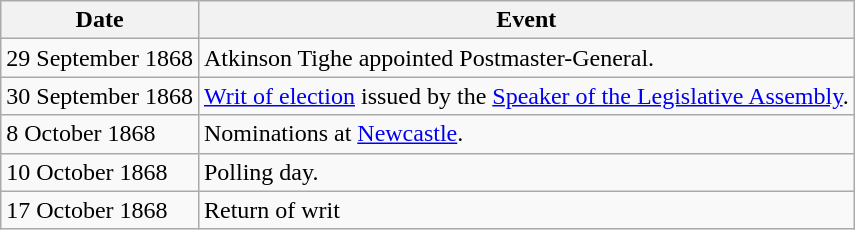<table class="wikitable">
<tr>
<th>Date</th>
<th>Event</th>
</tr>
<tr>
<td>29 September 1868</td>
<td>Atkinson Tighe appointed Postmaster-General.</td>
</tr>
<tr>
<td>30 September 1868</td>
<td><a href='#'>Writ of election</a> issued by the <a href='#'>Speaker of the Legislative Assembly</a>.</td>
</tr>
<tr>
<td>8 October 1868</td>
<td>Nominations at <a href='#'>Newcastle</a>.</td>
</tr>
<tr>
<td>10 October 1868</td>
<td>Polling day.</td>
</tr>
<tr>
<td>17 October 1868</td>
<td>Return of writ</td>
</tr>
</table>
